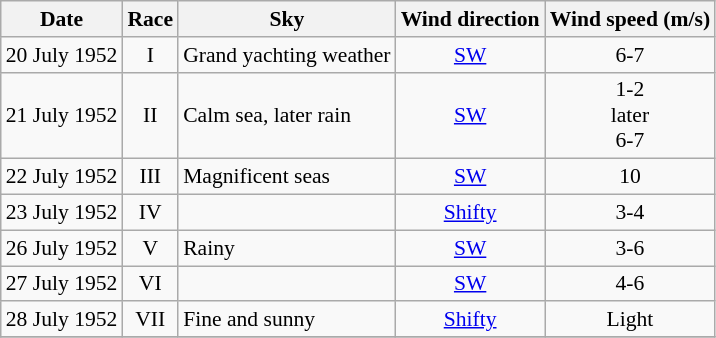<table class="wikitable" style="text-align:right; font-size:90%">
<tr>
<th>Date</th>
<th>Race</th>
<th>Sky</th>
<th>Wind direction</th>
<th>Wind speed (m/s)</th>
</tr>
<tr>
<td>20 July 1952</td>
<td align=center>I</td>
<td align=left>Grand yachting weather</td>
<td align=center><a href='#'>SW</a></td>
<td align=center>6-7</td>
</tr>
<tr>
<td>21 July 1952</td>
<td align=center>II</td>
<td align=left>Calm sea, later rain</td>
<td align=center><a href='#'>SW</a></td>
<td align=center>1-2<br>later<br>6-7</td>
</tr>
<tr>
<td>22 July 1952</td>
<td align=center>III</td>
<td align=left>Magnificent seas</td>
<td align=center><a href='#'>SW</a></td>
<td align=center>10</td>
</tr>
<tr>
<td>23 July 1952</td>
<td align=center>IV</td>
<td align=left></td>
<td align=center><a href='#'>Shifty</a></td>
<td align=center>3-4</td>
</tr>
<tr>
<td>26 July 1952</td>
<td align=center>V</td>
<td align=left>Rainy</td>
<td align=center><a href='#'>SW</a></td>
<td align=center>3-6</td>
</tr>
<tr>
<td>27 July 1952</td>
<td align=center>VI</td>
<td align=left></td>
<td align=center><a href='#'>SW</a></td>
<td align=center>4-6</td>
</tr>
<tr>
<td>28 July 1952</td>
<td align=center>VII</td>
<td align=left>Fine and sunny</td>
<td align=center><a href='#'>Shifty</a></td>
<td align=center>Light</td>
</tr>
<tr>
</tr>
</table>
